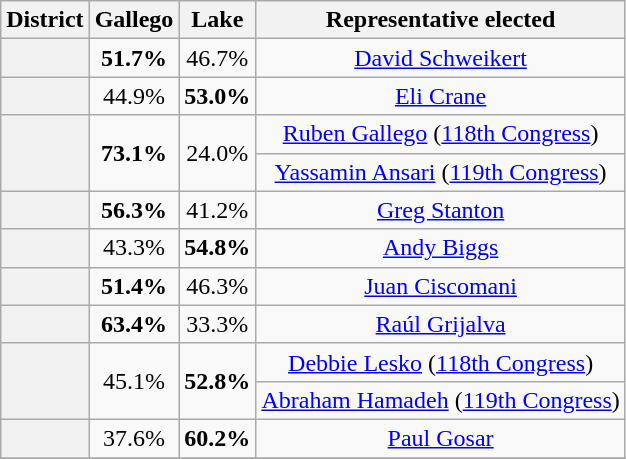<table class="wikitable sortable">
<tr>
<th>District</th>
<th>Gallego</th>
<th>Lake</th>
<th>Representative elected</th>
</tr>
<tr align=center>
<th></th>
<td><strong>51.7%</strong></td>
<td>46.7%</td>
<td><a href='#'>David Schweikert</a></td>
</tr>
<tr align=center>
<th></th>
<td>44.9%</td>
<td><strong>53.0%</strong></td>
<td><a href='#'>Eli Crane</a></td>
</tr>
<tr align=center>
<th rowspan=2 ></th>
<td rowspan=2><strong>73.1%</strong></td>
<td rowspan=2>24.0%</td>
<td><a href='#'>Ruben Gallego</a> (<a href='#'>118th Congress</a>)</td>
</tr>
<tr align=center>
<td><a href='#'>Yassamin Ansari</a>  (<a href='#'>119th Congress</a>)</td>
</tr>
<tr align=center>
<th></th>
<td><strong>56.3%</strong></td>
<td>41.2%</td>
<td><a href='#'>Greg Stanton</a></td>
</tr>
<tr align=center>
<th></th>
<td>43.3%</td>
<td><strong>54.8%</strong></td>
<td><a href='#'>Andy Biggs</a></td>
</tr>
<tr align=center>
<th></th>
<td><strong>51.4%</strong></td>
<td>46.3%</td>
<td><a href='#'>Juan Ciscomani</a></td>
</tr>
<tr align=center>
<th></th>
<td><strong>63.4%</strong></td>
<td>33.3%</td>
<td><a href='#'>Raúl Grijalva</a></td>
</tr>
<tr align=center>
<th rowspan=2 ></th>
<td rowspan=2>45.1%</td>
<td rowspan=2><strong>52.8%</strong></td>
<td><a href='#'>Debbie Lesko</a> (<a href='#'>118th Congress</a>)</td>
</tr>
<tr align=center>
<td><a href='#'>Abraham Hamadeh</a>  (<a href='#'>119th Congress</a>)</td>
</tr>
<tr align=center>
<th></th>
<td>37.6%</td>
<td><strong>60.2%</strong></td>
<td><a href='#'>Paul Gosar</a></td>
</tr>
<tr align=center>
</tr>
</table>
